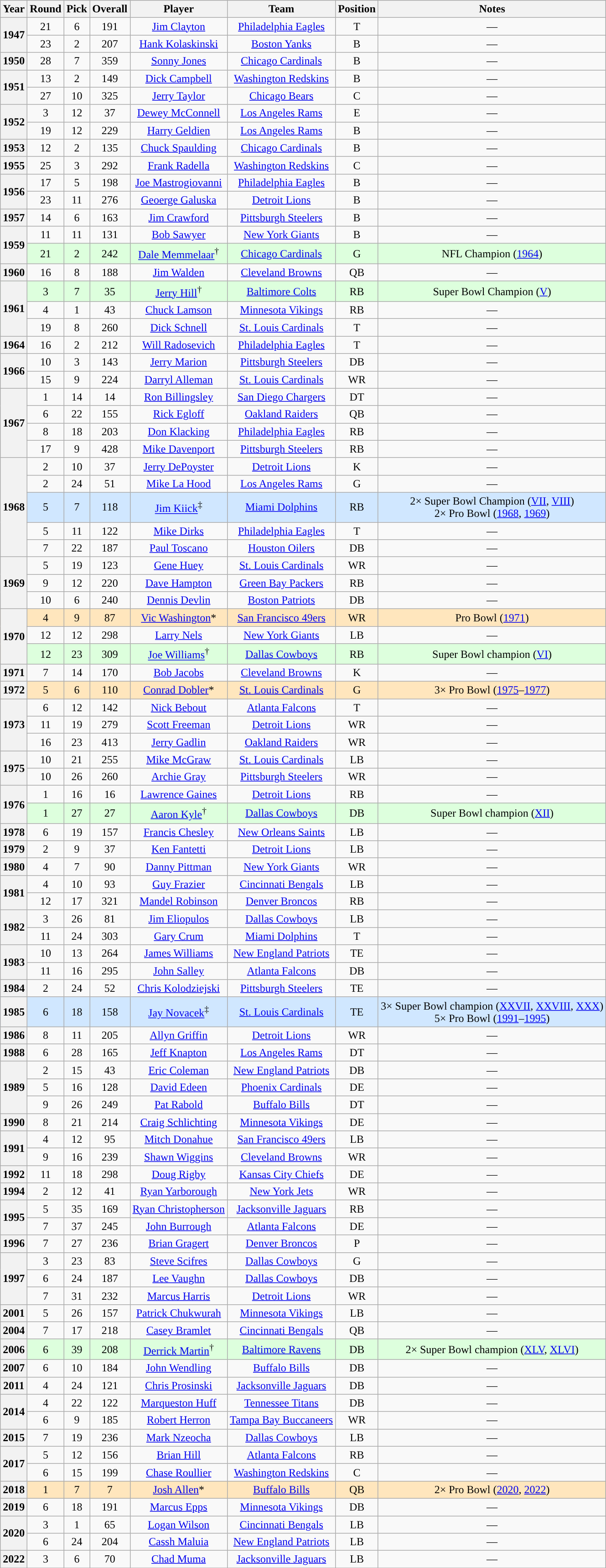<table class="wikitable sortable" style="text-align: center;">
<tr>
<th>Year</th>
<th>Round</th>
<th>Pick</th>
<th>Overall</th>
<th>Player</th>
<th>Team</th>
<th>Position</th>
<th>Notes</th>
</tr>
<tr>
<th rowspan="2">1947</th>
<td>21</td>
<td>6</td>
<td>191</td>
<td><a href='#'>Jim Clayton</a></td>
<td><a href='#'>Philadelphia Eagles</a></td>
<td>T</td>
<td>—</td>
</tr>
<tr>
<td>23</td>
<td>2</td>
<td>207</td>
<td><a href='#'>Hank Kolaskinski</a></td>
<td><a href='#'>Boston Yanks</a></td>
<td>B</td>
<td>—</td>
</tr>
<tr>
<th>1950</th>
<td>28</td>
<td>7</td>
<td>359</td>
<td><a href='#'>Sonny Jones</a></td>
<td><a href='#'>Chicago Cardinals</a></td>
<td>B</td>
<td>—</td>
</tr>
<tr>
<th rowspan="2">1951</th>
<td>13</td>
<td>2</td>
<td>149</td>
<td><a href='#'>Dick Campbell</a></td>
<td><a href='#'>Washington Redskins</a></td>
<td>B</td>
<td>—</td>
</tr>
<tr>
<td>27</td>
<td>10</td>
<td>325</td>
<td><a href='#'>Jerry Taylor</a></td>
<td><a href='#'>Chicago Bears</a></td>
<td>C</td>
<td>—</td>
</tr>
<tr>
<th rowspan="2">1952</th>
<td>3</td>
<td>12</td>
<td>37</td>
<td><a href='#'>Dewey McConnell</a></td>
<td><a href='#'>Los Angeles Rams</a></td>
<td>E</td>
<td>—</td>
</tr>
<tr>
<td>19</td>
<td>12</td>
<td>229</td>
<td><a href='#'>Harry Geldien</a></td>
<td><a href='#'>Los Angeles Rams</a></td>
<td>B</td>
<td>—</td>
</tr>
<tr>
<th>1953</th>
<td>12</td>
<td>2</td>
<td>135</td>
<td><a href='#'>Chuck Spaulding</a></td>
<td><a href='#'>Chicago Cardinals</a></td>
<td>B</td>
<td>—</td>
</tr>
<tr>
<th>1955</th>
<td>25</td>
<td>3</td>
<td>292</td>
<td><a href='#'>Frank Radella</a></td>
<td><a href='#'>Washington Redskins</a></td>
<td>C</td>
<td>—</td>
</tr>
<tr>
<th rowspan="2">1956</th>
<td>17</td>
<td>5</td>
<td>198</td>
<td><a href='#'>Joe Mastrogiovanni</a></td>
<td><a href='#'>Philadelphia Eagles</a></td>
<td>B</td>
<td>—</td>
</tr>
<tr>
<td>23</td>
<td>11</td>
<td>276</td>
<td><a href='#'>Geoerge Galuska</a></td>
<td><a href='#'>Detroit Lions</a></td>
<td>B</td>
<td>—</td>
</tr>
<tr>
<th>1957</th>
<td>14</td>
<td>6</td>
<td>163</td>
<td><a href='#'>Jim Crawford</a></td>
<td><a href='#'>Pittsburgh Steelers</a></td>
<td>B</td>
<td>—</td>
</tr>
<tr>
<th rowspan="2">1959</th>
<td>11</td>
<td>11</td>
<td>131</td>
<td><a href='#'>Bob Sawyer</a></td>
<td><a href='#'>New York Giants</a></td>
<td>B</td>
<td>—</td>
</tr>
<tr style="background:#dfd;">
<td>21</td>
<td>2</td>
<td>242</td>
<td style="background-color:#dfd;"><a href='#'>Dale Memmelaar</a><sup>†</sup></td>
<td><a href='#'>Chicago Cardinals</a></td>
<td>G</td>
<td>NFL Champion (<a href='#'>1964</a>)</td>
</tr>
<tr>
<th>1960</th>
<td>16</td>
<td>8</td>
<td>188</td>
<td><a href='#'>Jim Walden</a></td>
<td><a href='#'>Cleveland Browns</a></td>
<td>QB</td>
<td>—</td>
</tr>
<tr style="background:#dfd;">
<th rowspan="3">1961</th>
<td>3</td>
<td>7</td>
<td>35</td>
<td style="background-color:#dfd;"><a href='#'>Jerry Hill</a><sup>†</sup></td>
<td><a href='#'>Baltimore Colts</a></td>
<td>RB</td>
<td>Super Bowl Champion (<a href='#'>V</a>)</td>
</tr>
<tr>
<td>4</td>
<td>1</td>
<td>43</td>
<td><a href='#'>Chuck Lamson</a></td>
<td><a href='#'>Minnesota Vikings</a></td>
<td>RB</td>
<td>—</td>
</tr>
<tr>
<td>19</td>
<td>8</td>
<td>260</td>
<td><a href='#'>Dick Schnell</a></td>
<td><a href='#'>St. Louis Cardinals</a></td>
<td>T</td>
<td>—</td>
</tr>
<tr>
<th>1964</th>
<td>16</td>
<td>2</td>
<td>212</td>
<td><a href='#'>Will Radosevich</a></td>
<td><a href='#'>Philadelphia Eagles</a></td>
<td>T</td>
<td>—</td>
</tr>
<tr>
<th rowspan="2">1966</th>
<td>10</td>
<td>3</td>
<td>143</td>
<td><a href='#'>Jerry Marion</a></td>
<td><a href='#'>Pittsburgh Steelers</a></td>
<td>DB</td>
<td>—</td>
</tr>
<tr>
<td>15</td>
<td>9</td>
<td>224</td>
<td><a href='#'>Darryl Alleman</a></td>
<td><a href='#'>St. Louis Cardinals</a></td>
<td>WR</td>
<td>—</td>
</tr>
<tr>
<th rowspan="4">1967</th>
<td>1</td>
<td>14</td>
<td>14</td>
<td><a href='#'>Ron Billingsley</a></td>
<td><a href='#'>San Diego Chargers</a></td>
<td>DT</td>
<td>—</td>
</tr>
<tr>
<td>6</td>
<td>22</td>
<td>155</td>
<td><a href='#'>Rick Egloff</a></td>
<td><a href='#'>Oakland Raiders</a></td>
<td>QB</td>
<td>—</td>
</tr>
<tr>
<td>8</td>
<td>18</td>
<td>203</td>
<td><a href='#'>Don Klacking</a></td>
<td><a href='#'>Philadelphia Eagles</a></td>
<td>RB</td>
<td>—</td>
</tr>
<tr>
<td>17</td>
<td>9</td>
<td>428</td>
<td><a href='#'>Mike Davenport</a></td>
<td><a href='#'>Pittsburgh Steelers</a></td>
<td>RB</td>
<td>—</td>
</tr>
<tr>
<th rowspan="5">1968</th>
<td>2</td>
<td>10</td>
<td>37</td>
<td><a href='#'>Jerry DePoyster</a></td>
<td><a href='#'>Detroit Lions</a></td>
<td>K</td>
<td>—</td>
</tr>
<tr>
<td>2</td>
<td>24</td>
<td>51</td>
<td><a href='#'>Mike La Hood</a></td>
<td><a href='#'>Los Angeles Rams</a></td>
<td>G</td>
<td>—</td>
</tr>
<tr style="background:#d0e7ff;">
<td>5</td>
<td>7</td>
<td>118</td>
<td style="background-color:#d0e7ff;"><a href='#'>Jim Kiick</a><sup>‡</sup></td>
<td><a href='#'>Miami Dolphins</a></td>
<td>RB</td>
<td>2× Super Bowl Champion (<a href='#'>VII</a>, <a href='#'>VIII</a>)<br>2× Pro Bowl (<a href='#'>1968</a>, <a href='#'>1969</a>)</td>
</tr>
<tr>
<td>5</td>
<td>11</td>
<td>122</td>
<td><a href='#'>Mike Dirks</a></td>
<td><a href='#'>Philadelphia Eagles</a></td>
<td>T</td>
<td>—</td>
</tr>
<tr>
<td>7</td>
<td>22</td>
<td>187</td>
<td><a href='#'>Paul Toscano</a></td>
<td><a href='#'>Houston Oilers</a></td>
<td>DB</td>
<td>—</td>
</tr>
<tr>
<th rowspan="3">1969</th>
<td>5</td>
<td>19</td>
<td>123</td>
<td><a href='#'>Gene Huey</a></td>
<td><a href='#'>St. Louis Cardinals</a></td>
<td>WR</td>
<td>—</td>
</tr>
<tr>
<td>9</td>
<td>12</td>
<td>220</td>
<td><a href='#'>Dave Hampton</a></td>
<td><a href='#'>Green Bay Packers</a></td>
<td>RB</td>
<td>—</td>
</tr>
<tr>
<td>10</td>
<td>6</td>
<td>240</td>
<td><a href='#'>Dennis Devlin</a></td>
<td><a href='#'>Boston Patriots</a></td>
<td>DB</td>
<td>—</td>
</tr>
<tr style="background:#ffe6bd;">
<th rowspan="3">1970</th>
<td>4</td>
<td>9</td>
<td>87</td>
<td style="background-color:#ffe6bd"><a href='#'>Vic Washington</a>*</td>
<td><a href='#'>San Francisco 49ers</a></td>
<td>WR</td>
<td>Pro Bowl (<a href='#'>1971</a>)</td>
</tr>
<tr>
<td>12</td>
<td>12</td>
<td>298</td>
<td><a href='#'>Larry Nels</a></td>
<td><a href='#'>New York Giants</a></td>
<td>LB</td>
<td>—</td>
</tr>
<tr style="background:#dfd;">
<td>12</td>
<td>23</td>
<td>309</td>
<td style="background-color:#dfd;"><a href='#'>Joe Williams</a><sup>†</sup></td>
<td><a href='#'>Dallas Cowboys</a></td>
<td>RB</td>
<td>Super Bowl champion (<a href='#'>VI</a>)</td>
</tr>
<tr>
<th>1971</th>
<td>7</td>
<td>14</td>
<td>170</td>
<td><a href='#'>Bob Jacobs</a></td>
<td><a href='#'>Cleveland Browns</a></td>
<td>K</td>
<td>—</td>
</tr>
<tr style="background:#ffe6bd;">
<th>1972</th>
<td>5</td>
<td>6</td>
<td>110</td>
<td style="background-color:#ffe6bd"><a href='#'>Conrad Dobler</a>*</td>
<td><a href='#'>St. Louis Cardinals</a></td>
<td>G</td>
<td>3× Pro Bowl (<a href='#'>1975</a>–<a href='#'>1977</a>)</td>
</tr>
<tr>
<th rowspan="3">1973</th>
<td>6</td>
<td>12</td>
<td>142</td>
<td><a href='#'>Nick Bebout</a></td>
<td><a href='#'>Atlanta Falcons</a></td>
<td>T</td>
<td>—</td>
</tr>
<tr>
<td>11</td>
<td>19</td>
<td>279</td>
<td><a href='#'>Scott Freeman</a></td>
<td><a href='#'>Detroit Lions</a></td>
<td>WR</td>
<td>—</td>
</tr>
<tr>
<td>16</td>
<td>23</td>
<td>413</td>
<td><a href='#'>Jerry Gadlin</a></td>
<td><a href='#'>Oakland Raiders</a></td>
<td>WR</td>
<td>—</td>
</tr>
<tr>
<th rowspan="2">1975</th>
<td>10</td>
<td>21</td>
<td>255</td>
<td><a href='#'>Mike McGraw</a></td>
<td><a href='#'>St. Louis Cardinals</a></td>
<td>LB</td>
<td>—</td>
</tr>
<tr>
<td>10</td>
<td>26</td>
<td>260</td>
<td><a href='#'>Archie Gray</a></td>
<td><a href='#'>Pittsburgh Steelers</a></td>
<td>WR</td>
<td>—</td>
</tr>
<tr>
<th rowspan="2">1976</th>
<td>1</td>
<td>16</td>
<td>16</td>
<td><a href='#'>Lawrence Gaines</a></td>
<td><a href='#'>Detroit Lions</a></td>
<td>RB</td>
<td>—</td>
</tr>
<tr style="background:#dfd;">
<td>1</td>
<td>27</td>
<td>27</td>
<td style="background-color:#dfd;"><a href='#'>Aaron Kyle</a><sup>†</sup></td>
<td><a href='#'>Dallas Cowboys</a></td>
<td>DB</td>
<td>Super Bowl champion (<a href='#'>XII</a>)</td>
</tr>
<tr>
<th>1978</th>
<td>6</td>
<td>19</td>
<td>157</td>
<td><a href='#'>Francis Chesley</a></td>
<td><a href='#'>New Orleans Saints</a></td>
<td>LB</td>
<td>—</td>
</tr>
<tr>
<th>1979</th>
<td>2</td>
<td>9</td>
<td>37</td>
<td><a href='#'>Ken Fantetti</a></td>
<td><a href='#'>Detroit Lions</a></td>
<td>LB</td>
<td>—</td>
</tr>
<tr>
<th>1980</th>
<td>4</td>
<td>7</td>
<td>90</td>
<td><a href='#'>Danny Pittman</a></td>
<td><a href='#'>New York Giants</a></td>
<td>WR</td>
<td>—</td>
</tr>
<tr>
<th rowspan="2">1981</th>
<td>4</td>
<td>10</td>
<td>93</td>
<td><a href='#'>Guy Frazier</a></td>
<td><a href='#'>Cincinnati Bengals</a></td>
<td>LB</td>
<td>—</td>
</tr>
<tr>
<td>12</td>
<td>17</td>
<td>321</td>
<td><a href='#'>Mandel Robinson</a></td>
<td><a href='#'>Denver Broncos</a></td>
<td>RB</td>
<td>—</td>
</tr>
<tr>
<th rowspan="2">1982</th>
<td>3</td>
<td>26</td>
<td>81</td>
<td><a href='#'>Jim Eliopulos</a></td>
<td><a href='#'>Dallas Cowboys</a></td>
<td>LB</td>
<td>—</td>
</tr>
<tr>
<td>11</td>
<td>24</td>
<td>303</td>
<td><a href='#'>Gary Crum</a></td>
<td><a href='#'>Miami Dolphins</a></td>
<td>T</td>
<td>—</td>
</tr>
<tr>
<th rowspan="2">1983</th>
<td>10</td>
<td>13</td>
<td>264</td>
<td><a href='#'>James Williams</a></td>
<td><a href='#'>New England Patriots</a></td>
<td>TE</td>
<td>—</td>
</tr>
<tr>
<td>11</td>
<td>16</td>
<td>295</td>
<td><a href='#'>John Salley</a></td>
<td><a href='#'>Atlanta Falcons</a></td>
<td>DB</td>
<td>—</td>
</tr>
<tr>
<th>1984</th>
<td>2</td>
<td>24</td>
<td>52</td>
<td><a href='#'>Chris Kolodziejski</a></td>
<td><a href='#'>Pittsburgh Steelers</a></td>
<td>TE</td>
<td>—</td>
</tr>
<tr style="background:#d0e7ff;">
<th>1985</th>
<td>6</td>
<td>18</td>
<td>158</td>
<td style="background-color:#d0e7ff;"><a href='#'>Jay Novacek</a><sup>‡</sup></td>
<td><a href='#'>St. Louis Cardinals</a></td>
<td>TE</td>
<td>3× Super Bowl champion (<a href='#'>XXVII</a>, <a href='#'>XXVIII</a>, <a href='#'>XXX</a>)<br>5× Pro Bowl (<a href='#'>1991</a>–<a href='#'>1995</a>)</td>
</tr>
<tr>
<th>1986</th>
<td>8</td>
<td>11</td>
<td>205</td>
<td><a href='#'>Allyn Griffin</a></td>
<td><a href='#'>Detroit Lions</a></td>
<td>WR</td>
<td>—</td>
</tr>
<tr>
<th>1988</th>
<td>6</td>
<td>28</td>
<td>165</td>
<td><a href='#'>Jeff Knapton</a></td>
<td><a href='#'>Los Angeles Rams</a></td>
<td>DT</td>
<td>—</td>
</tr>
<tr>
<th rowspan="3">1989</th>
<td>2</td>
<td>15</td>
<td>43</td>
<td><a href='#'>Eric Coleman</a></td>
<td><a href='#'>New England Patriots</a></td>
<td>DB</td>
<td>—</td>
</tr>
<tr>
<td>5</td>
<td>16</td>
<td>128</td>
<td><a href='#'>David Edeen</a></td>
<td><a href='#'>Phoenix Cardinals</a></td>
<td>DE</td>
<td>—</td>
</tr>
<tr>
<td>9</td>
<td>26</td>
<td>249</td>
<td><a href='#'>Pat Rabold</a></td>
<td><a href='#'>Buffalo Bills</a></td>
<td>DT</td>
<td>—</td>
</tr>
<tr>
<th>1990</th>
<td>8</td>
<td>21</td>
<td>214</td>
<td><a href='#'>Craig Schlichting</a></td>
<td><a href='#'>Minnesota Vikings</a></td>
<td>DE</td>
<td>—</td>
</tr>
<tr>
<th rowspan="2">1991</th>
<td>4</td>
<td>12</td>
<td>95</td>
<td><a href='#'>Mitch Donahue</a></td>
<td><a href='#'>San Francisco 49ers</a></td>
<td>LB</td>
<td>—</td>
</tr>
<tr>
<td>9</td>
<td>16</td>
<td>239</td>
<td><a href='#'>Shawn Wiggins</a></td>
<td><a href='#'>Cleveland Browns</a></td>
<td>WR</td>
<td>—</td>
</tr>
<tr>
<th>1992</th>
<td>11</td>
<td>18</td>
<td>298</td>
<td><a href='#'>Doug Rigby</a></td>
<td><a href='#'>Kansas City Chiefs</a></td>
<td>DE</td>
<td>—</td>
</tr>
<tr>
<th>1994</th>
<td>2</td>
<td>12</td>
<td>41</td>
<td><a href='#'>Ryan Yarborough</a></td>
<td><a href='#'>New York Jets</a></td>
<td>WR</td>
<td>—</td>
</tr>
<tr>
<th rowspan="2">1995</th>
<td>5</td>
<td>35</td>
<td>169</td>
<td><a href='#'>Ryan Christopherson</a></td>
<td><a href='#'>Jacksonville Jaguars</a></td>
<td>RB</td>
<td>—</td>
</tr>
<tr>
<td>7</td>
<td>37</td>
<td>245</td>
<td><a href='#'>John Burrough</a></td>
<td><a href='#'>Atlanta Falcons</a></td>
<td>DE</td>
<td>—</td>
</tr>
<tr>
<th>1996</th>
<td>7</td>
<td>27</td>
<td>236</td>
<td><a href='#'>Brian Gragert</a></td>
<td><a href='#'>Denver Broncos</a></td>
<td>P</td>
<td>—</td>
</tr>
<tr>
<th rowspan="3">1997</th>
<td>3</td>
<td>23</td>
<td>83</td>
<td><a href='#'>Steve Scifres</a></td>
<td><a href='#'>Dallas Cowboys</a></td>
<td>G</td>
<td>—</td>
</tr>
<tr>
<td>6</td>
<td>24</td>
<td>187</td>
<td><a href='#'>Lee Vaughn</a></td>
<td><a href='#'>Dallas Cowboys</a></td>
<td>DB</td>
<td>—</td>
</tr>
<tr>
<td>7</td>
<td>31</td>
<td>232</td>
<td><a href='#'>Marcus Harris</a></td>
<td><a href='#'>Detroit Lions</a></td>
<td>WR</td>
<td>—</td>
</tr>
<tr>
<th>2001</th>
<td>5</td>
<td>26</td>
<td>157</td>
<td><a href='#'>Patrick Chukwurah</a></td>
<td><a href='#'>Minnesota Vikings</a></td>
<td>LB</td>
<td>—</td>
</tr>
<tr>
<th>2004</th>
<td>7</td>
<td>17</td>
<td>218</td>
<td><a href='#'>Casey Bramlet</a></td>
<td><a href='#'>Cincinnati Bengals</a></td>
<td>QB</td>
<td>—</td>
</tr>
<tr style="background:#dfd;">
<th>2006</th>
<td>6</td>
<td>39</td>
<td>208</td>
<td style="background-color:#dfd"><a href='#'>Derrick Martin</a><sup>†</sup></td>
<td><a href='#'>Baltimore Ravens</a></td>
<td>DB</td>
<td>2× Super Bowl champion (<a href='#'>XLV</a>, <a href='#'>XLVI</a>)</td>
</tr>
<tr>
<th>2007</th>
<td>6</td>
<td>10</td>
<td>184</td>
<td><a href='#'>John Wendling</a></td>
<td><a href='#'>Buffalo Bills</a></td>
<td>DB</td>
<td>—</td>
</tr>
<tr>
<th>2011</th>
<td>4</td>
<td>24</td>
<td>121</td>
<td><a href='#'>Chris Prosinski</a></td>
<td><a href='#'>Jacksonville Jaguars</a></td>
<td>DB</td>
<td>—</td>
</tr>
<tr>
<th rowspan="2">2014</th>
<td>4</td>
<td>22</td>
<td>122</td>
<td><a href='#'>Marqueston Huff</a></td>
<td><a href='#'>Tennessee Titans</a></td>
<td>DB</td>
<td>—</td>
</tr>
<tr>
<td>6</td>
<td>9</td>
<td>185</td>
<td><a href='#'>Robert Herron</a></td>
<td><a href='#'>Tampa Bay Buccaneers</a></td>
<td>WR</td>
<td>—</td>
</tr>
<tr>
<th>2015</th>
<td>7</td>
<td>19</td>
<td>236</td>
<td><a href='#'>Mark Nzeocha</a></td>
<td><a href='#'>Dallas Cowboys</a></td>
<td>LB</td>
<td>—</td>
</tr>
<tr>
<th rowspan="2">2017</th>
<td>5</td>
<td>12</td>
<td>156</td>
<td><a href='#'>Brian Hill</a></td>
<td><a href='#'>Atlanta Falcons</a></td>
<td>RB</td>
<td>—</td>
</tr>
<tr>
<td>6</td>
<td>15</td>
<td>199</td>
<td><a href='#'>Chase Roullier</a></td>
<td><a href='#'>Washington Redskins</a></td>
<td>C</td>
<td>—</td>
</tr>
<tr style="background:#ffe6bd;">
<th>2018</th>
<td>1</td>
<td>7</td>
<td>7</td>
<td><a href='#'>Josh Allen</a>*</td>
<td><a href='#'>Buffalo Bills</a></td>
<td>QB</td>
<td>2× Pro Bowl (<a href='#'>2020</a>, <a href='#'>2022</a>)</td>
</tr>
<tr>
<th>2019</th>
<td>6</td>
<td>18</td>
<td>191</td>
<td><a href='#'>Marcus Epps</a></td>
<td><a href='#'>Minnesota Vikings</a></td>
<td>DB</td>
<td>—</td>
</tr>
<tr>
<th rowspan="2">2020</th>
<td>3</td>
<td>1</td>
<td>65</td>
<td><a href='#'>Logan Wilson</a></td>
<td><a href='#'>Cincinnati Bengals</a></td>
<td>LB</td>
<td>—</td>
</tr>
<tr>
<td>6</td>
<td>24</td>
<td>204</td>
<td><a href='#'>Cassh Maluia</a></td>
<td><a href='#'>New England Patriots</a></td>
<td>LB</td>
<td>—</td>
</tr>
<tr>
<th rowspan="1">2022</th>
<td>3</td>
<td>6</td>
<td>70</td>
<td><a href='#'>Chad Muma</a></td>
<td><a href='#'>Jacksonville Jaguars</a></td>
<td>LB</td>
<td>—</td>
</tr>
<tr>
</tr>
</table>
